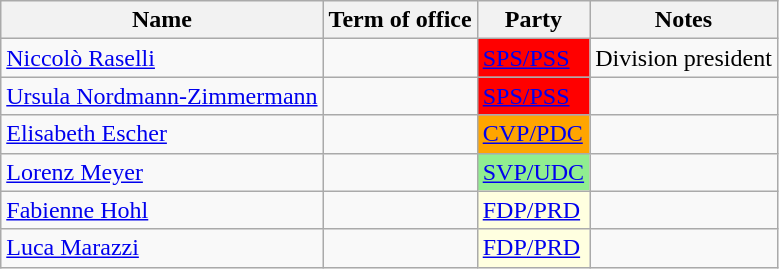<table class="wikitable">
<tr>
<th>Name</th>
<th>Term of office</th>
<th>Party</th>
<th>Notes</th>
</tr>
<tr>
<td><a href='#'>Niccolò Raselli</a></td>
<td></td>
<td style="background:red"><a href='#'>SPS/PSS</a></td>
<td>Division president</td>
</tr>
<tr>
<td><a href='#'>Ursula Nordmann-Zimmermann</a></td>
<td></td>
<td style="background:red"><a href='#'>SPS/PSS</a></td>
<td></td>
</tr>
<tr>
<td><a href='#'>Elisabeth Escher</a></td>
<td></td>
<td style="background:orange"><a href='#'>CVP/PDC</a></td>
<td></td>
</tr>
<tr>
<td><a href='#'>Lorenz Meyer</a></td>
<td></td>
<td style="background:lightgreen"><a href='#'>SVP/UDC</a></td>
<td></td>
</tr>
<tr>
<td><a href='#'>Fabienne Hohl</a></td>
<td></td>
<td style="background:lightyellow"><a href='#'>FDP/PRD</a></td>
<td></td>
</tr>
<tr>
<td><a href='#'>Luca Marazzi</a></td>
<td></td>
<td style="background:lightyellow"><a href='#'>FDP/PRD</a></td>
<td></td>
</tr>
</table>
